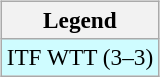<table>
<tr valign=top>
<td><br><table class="wikitable" style=font-size:97%>
<tr>
<th>Legend</th>
</tr>
<tr style="background:#cffcff;">
<td>ITF WTT (3–3)</td>
</tr>
</table>
</td>
<td></td>
</tr>
</table>
